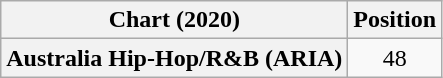<table class="wikitable plainrowheaders" style="text-align:center">
<tr>
<th scope="col">Chart (2020)</th>
<th scope="col">Position</th>
</tr>
<tr>
<th scope="row">Australia Hip-Hop/R&B (ARIA)</th>
<td>48</td>
</tr>
</table>
